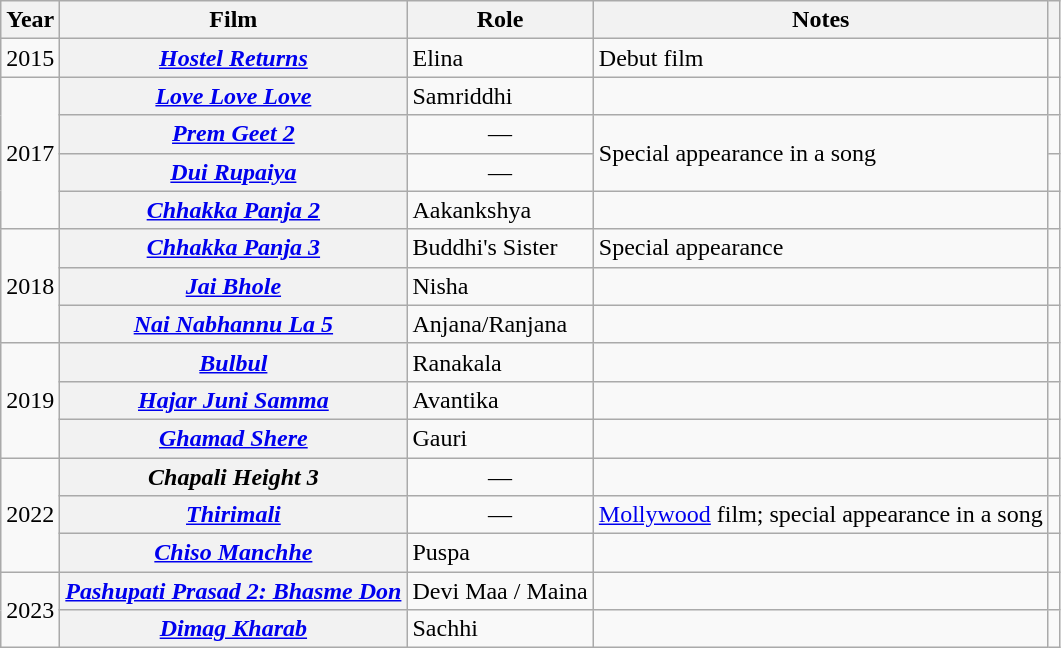<table class="wikitable plainrowheaders sortable">
<tr>
<th>Year</th>
<th>Film</th>
<th>Role</th>
<th>Notes</th>
<th class="unsortable"></th>
</tr>
<tr>
<td>2015</td>
<th scope="row"><em><a href='#'>Hostel Returns</a></em></th>
<td>Elina</td>
<td>Debut film</td>
<td style="text-align:center;"></td>
</tr>
<tr>
<td rowspan="4">2017</td>
<th scope="row"><em><a href='#'>Love Love Love</a></em></th>
<td>Samriddhi</td>
<td></td>
<td style="text-align:center;"></td>
</tr>
<tr>
<th scope="row"><em><a href='#'>Prem Geet 2</a></em></th>
<td style="text-align:center;">—</td>
<td rowspan="2">Special appearance in a song</td>
<td style="text-align:center;"></td>
</tr>
<tr>
<th scope="row"><em><a href='#'>Dui Rupaiya</a></em></th>
<td style="text-align:center;">—</td>
<td style="text-align:center;"></td>
</tr>
<tr>
<th scope="row"><em><a href='#'>Chhakka Panja 2</a></em></th>
<td>Aakankshya</td>
<td></td>
<td style="text-align:center;"></td>
</tr>
<tr>
<td rowspan="3">2018</td>
<th scope="row"><em><a href='#'>Chhakka Panja 3</a></em></th>
<td>Buddhi's Sister</td>
<td>Special appearance</td>
<td style="text-align:center;"></td>
</tr>
<tr>
<th scope="row"><em><a href='#'>Jai Bhole</a></em></th>
<td>Nisha</td>
<td></td>
<td style="text-align:center;"></td>
</tr>
<tr>
<th scope="row"><em><a href='#'>Nai Nabhannu La 5</a></em></th>
<td>Anjana/Ranjana</td>
<td></td>
<td style="text-align:center;"></td>
</tr>
<tr>
<td rowspan="3">2019</td>
<th scope="row"><em><a href='#'>Bulbul</a></em></th>
<td>Ranakala</td>
<td></td>
<td style="text-align:center;"></td>
</tr>
<tr>
<th scope="row"><em><a href='#'>Hajar Juni Samma</a></em></th>
<td>Avantika</td>
<td></td>
<td style="text-align:center;"></td>
</tr>
<tr>
<th scope="row"><em><a href='#'>Ghamad Shere</a></em></th>
<td>Gauri</td>
<td></td>
<td style="text-align:center;"></td>
</tr>
<tr>
<td rowspan="3">2022</td>
<th scope="row"><em>Chapali Height 3</em></th>
<td style="text-align:center;">—</td>
<td></td>
<td style="text-align:center;"></td>
</tr>
<tr>
<th scope="row"><em><a href='#'>Thirimali</a></em></th>
<td style="text-align:center;">—</td>
<td><a href='#'>Mollywood</a> film; special appearance in a song</td>
<td style="text-align:center;"></td>
</tr>
<tr>
<th scope="row"><em><a href='#'>Chiso Manchhe</a></em></th>
<td>Puspa</td>
<td></td>
<td style="text-align:center;"></td>
</tr>
<tr>
<td rowspan="2">2023</td>
<th scope="row"><em><a href='#'>Pashupati Prasad 2: Bhasme Don</a></em></th>
<td>Devi Maa / Maina</td>
<td></td>
<td style="text-align:center;"></td>
</tr>
<tr>
<th scope="row"><em><a href='#'>Dimag Kharab</a></em></th>
<td>Sachhi</td>
<td></td>
<td style="text-align:center;"></td>
</tr>
</table>
